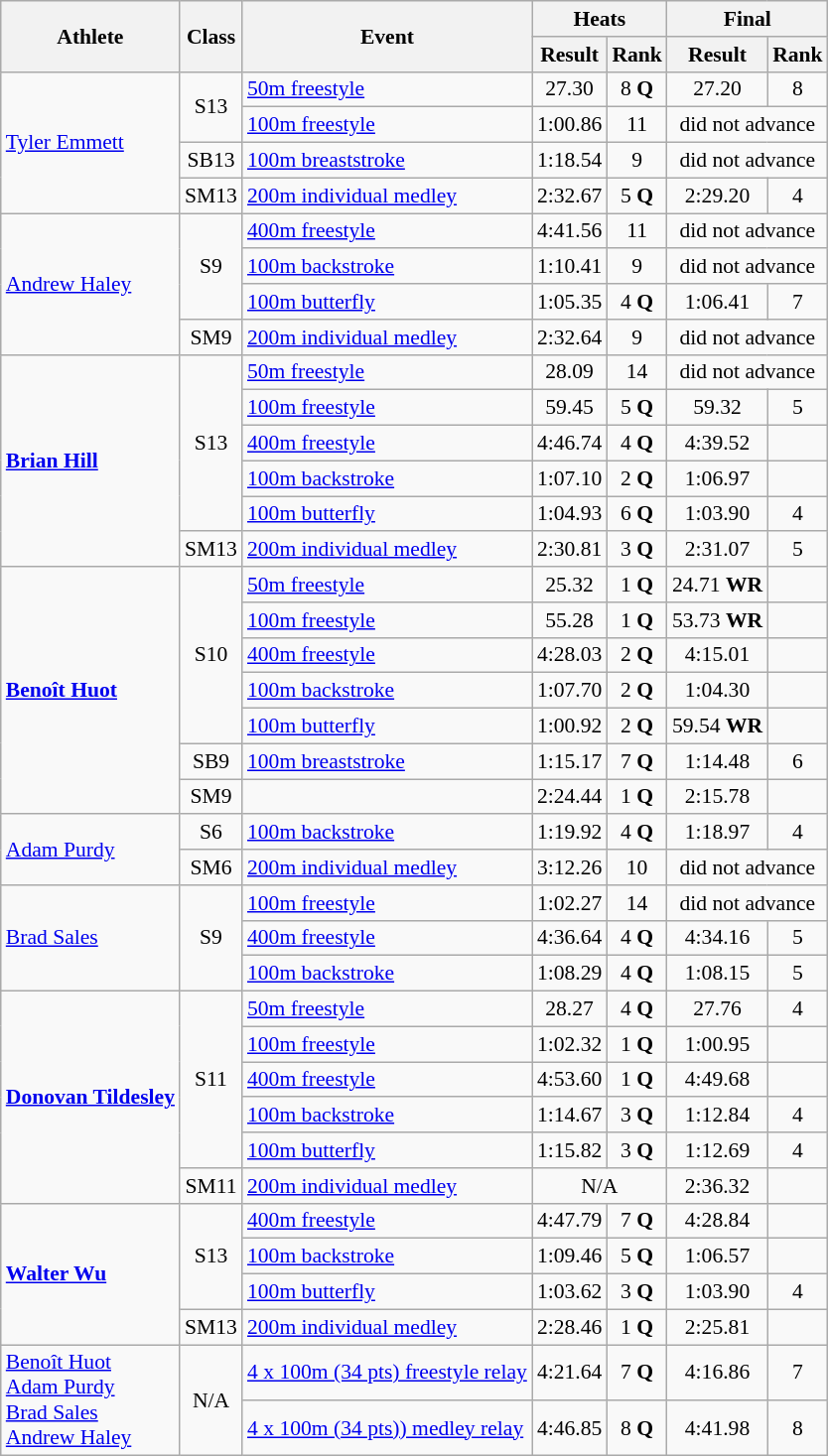<table class=wikitable style="font-size:90%">
<tr>
<th rowspan="2">Athlete</th>
<th rowspan="2">Class</th>
<th rowspan="2">Event</th>
<th colspan="2">Heats</th>
<th colspan="2">Final</th>
</tr>
<tr>
<th>Result</th>
<th>Rank</th>
<th>Result</th>
<th>Rank</th>
</tr>
<tr>
<td rowspan="4"><a href='#'>Tyler Emmett</a></td>
<td rowspan="2" style="text-align:center;">S13</td>
<td><a href='#'>50m freestyle</a></td>
<td style="text-align:center;">27.30</td>
<td style="text-align:center;">8 <strong>Q</strong></td>
<td style="text-align:center;">27.20</td>
<td style="text-align:center;">8</td>
</tr>
<tr>
<td><a href='#'>100m freestyle</a></td>
<td style="text-align:center;">1:00.86</td>
<td style="text-align:center;">11</td>
<td style="text-align:center;" colspan="2">did not advance</td>
</tr>
<tr>
<td style="text-align:center;">SB13</td>
<td><a href='#'>100m breaststroke</a></td>
<td style="text-align:center;">1:18.54</td>
<td style="text-align:center;">9</td>
<td style="text-align:center;" colspan="2">did not advance</td>
</tr>
<tr>
<td style="text-align:center;">SM13</td>
<td><a href='#'>200m individual medley</a></td>
<td style="text-align:center;">2:32.67</td>
<td style="text-align:center;">5 <strong>Q</strong></td>
<td style="text-align:center;">2:29.20</td>
<td style="text-align:center;">4</td>
</tr>
<tr>
<td rowspan="4"><a href='#'>Andrew Haley</a></td>
<td rowspan="3" style="text-align:center;">S9</td>
<td><a href='#'>400m freestyle</a></td>
<td style="text-align:center;">4:41.56</td>
<td style="text-align:center;">11</td>
<td style="text-align:center;" colspan="2">did not advance</td>
</tr>
<tr>
<td><a href='#'>100m backstroke</a></td>
<td style="text-align:center;">1:10.41</td>
<td style="text-align:center;">9</td>
<td style="text-align:center;" colspan="2">did not advance</td>
</tr>
<tr>
<td><a href='#'>100m butterfly</a></td>
<td style="text-align:center;">1:05.35</td>
<td style="text-align:center;">4 <strong>Q</strong></td>
<td style="text-align:center;">1:06.41</td>
<td style="text-align:center;">7</td>
</tr>
<tr>
<td style="text-align:center;">SM9</td>
<td><a href='#'>200m individual medley</a></td>
<td style="text-align:center;">2:32.64</td>
<td style="text-align:center;">9</td>
<td style="text-align:center;" colspan="2">did not advance</td>
</tr>
<tr>
<td rowspan="6"><strong><a href='#'>Brian Hill</a></strong></td>
<td rowspan="5" style="text-align:center;">S13</td>
<td><a href='#'>50m freestyle</a></td>
<td style="text-align:center;">28.09</td>
<td style="text-align:center;">14</td>
<td style="text-align:center;" colspan="2">did not advance</td>
</tr>
<tr>
<td><a href='#'>100m freestyle</a></td>
<td style="text-align:center;">59.45</td>
<td style="text-align:center;">5 <strong>Q</strong></td>
<td style="text-align:center;">59.32</td>
<td style="text-align:center;">5</td>
</tr>
<tr>
<td><a href='#'>400m freestyle</a></td>
<td style="text-align:center;">4:46.74</td>
<td style="text-align:center;">4 <strong>Q</strong></td>
<td style="text-align:center;">4:39.52</td>
<td style="text-align:center;"></td>
</tr>
<tr>
<td><a href='#'>100m backstroke</a></td>
<td style="text-align:center;">1:07.10</td>
<td style="text-align:center;">2 <strong>Q</strong></td>
<td style="text-align:center;">1:06.97</td>
<td style="text-align:center;"></td>
</tr>
<tr>
<td><a href='#'>100m butterfly</a></td>
<td style="text-align:center;">1:04.93</td>
<td style="text-align:center;">6 <strong>Q</strong></td>
<td style="text-align:center;">1:03.90</td>
<td style="text-align:center;">4</td>
</tr>
<tr>
<td style="text-align:center;">SM13</td>
<td><a href='#'>200m individual medley</a></td>
<td style="text-align:center;">2:30.81</td>
<td style="text-align:center;">3 <strong>Q</strong></td>
<td style="text-align:center;">2:31.07</td>
<td style="text-align:center;">5</td>
</tr>
<tr>
<td rowspan="7"><strong><a href='#'>Benoît Huot</a></strong></td>
<td rowspan="5" style="text-align:center;">S10</td>
<td><a href='#'>50m freestyle</a></td>
<td style="text-align:center;">25.32</td>
<td style="text-align:center;">1 <strong>Q</strong></td>
<td style="text-align:center;">24.71 <strong>WR</strong></td>
<td style="text-align:center;"></td>
</tr>
<tr>
<td><a href='#'>100m freestyle</a></td>
<td style="text-align:center;">55.28</td>
<td style="text-align:center;">1 <strong>Q</strong></td>
<td style="text-align:center;">53.73 <strong>WR</strong></td>
<td style="text-align:center;"></td>
</tr>
<tr>
<td><a href='#'>400m freestyle</a></td>
<td style="text-align:center;">4:28.03</td>
<td style="text-align:center;">2 <strong>Q</strong></td>
<td style="text-align:center;">4:15.01</td>
<td style="text-align:center;"></td>
</tr>
<tr>
<td><a href='#'>100m backstroke</a></td>
<td style="text-align:center;">1:07.70</td>
<td style="text-align:center;">2 <strong>Q</strong></td>
<td style="text-align:center;">1:04.30</td>
<td style="text-align:center;"></td>
</tr>
<tr>
<td><a href='#'>100m butterfly</a></td>
<td style="text-align:center;">1:00.92</td>
<td style="text-align:center;">2 <strong>Q</strong></td>
<td style="text-align:center;">59.54 <strong>WR</strong></td>
<td style="text-align:center;"></td>
</tr>
<tr>
<td style="text-align:center;">SB9</td>
<td><a href='#'>100m breaststroke</a></td>
<td style="text-align:center;">1:15.17</td>
<td style="text-align:center;">7 <strong>Q</strong></td>
<td style="text-align:center;">1:14.48</td>
<td style="text-align:center;">6</td>
</tr>
<tr>
<td style="text-align:center;">SM9</td>
<td></td>
<td style="text-align:center;">2:24.44</td>
<td style="text-align:center;">1 <strong>Q</strong></td>
<td style="text-align:center;">2:15.78</td>
<td style="text-align:center;"></td>
</tr>
<tr>
<td rowspan="2"><a href='#'>Adam Purdy</a></td>
<td style="text-align:center;">S6</td>
<td><a href='#'>100m backstroke</a></td>
<td style="text-align:center;">1:19.92</td>
<td style="text-align:center;">4 <strong>Q</strong></td>
<td style="text-align:center;">1:18.97</td>
<td style="text-align:center;">4</td>
</tr>
<tr>
<td style="text-align:center;">SM6</td>
<td><a href='#'>200m individual medley</a></td>
<td style="text-align:center;">3:12.26</td>
<td style="text-align:center;">10</td>
<td style="text-align:center;" colspan="2">did not advance</td>
</tr>
<tr>
<td rowspan="3"><a href='#'>Brad Sales</a></td>
<td rowspan="3" style="text-align:center;">S9</td>
<td><a href='#'>100m freestyle</a></td>
<td style="text-align:center;">1:02.27</td>
<td style="text-align:center;">14</td>
<td style="text-align:center;" colspan="2">did not advance</td>
</tr>
<tr>
<td><a href='#'>400m freestyle</a></td>
<td style="text-align:center;">4:36.64</td>
<td style="text-align:center;">4 <strong>Q</strong></td>
<td style="text-align:center;">4:34.16</td>
<td style="text-align:center;">5</td>
</tr>
<tr>
<td><a href='#'>100m backstroke</a></td>
<td style="text-align:center;">1:08.29</td>
<td style="text-align:center;">4 <strong>Q</strong></td>
<td style="text-align:center;">1:08.15</td>
<td style="text-align:center;">5</td>
</tr>
<tr>
<td rowspan="6"><strong><a href='#'>Donovan Tildesley</a></strong></td>
<td rowspan="5" style="text-align:center;">S11</td>
<td><a href='#'>50m freestyle</a></td>
<td style="text-align:center;">28.27</td>
<td style="text-align:center;">4 <strong>Q</strong></td>
<td style="text-align:center;">27.76</td>
<td style="text-align:center;">4</td>
</tr>
<tr>
<td><a href='#'>100m freestyle</a></td>
<td style="text-align:center;">1:02.32</td>
<td style="text-align:center;">1 <strong>Q</strong></td>
<td style="text-align:center;">1:00.95</td>
<td style="text-align:center;"></td>
</tr>
<tr>
<td><a href='#'>400m freestyle</a></td>
<td style="text-align:center;">4:53.60</td>
<td style="text-align:center;">1 <strong>Q</strong></td>
<td style="text-align:center;">4:49.68</td>
<td style="text-align:center;"></td>
</tr>
<tr>
<td><a href='#'>100m backstroke</a></td>
<td style="text-align:center;">1:14.67</td>
<td style="text-align:center;">3 <strong>Q</strong></td>
<td style="text-align:center;">1:12.84</td>
<td style="text-align:center;">4</td>
</tr>
<tr>
<td><a href='#'>100m butterfly</a></td>
<td style="text-align:center;">1:15.82</td>
<td style="text-align:center;">3 <strong>Q</strong></td>
<td style="text-align:center;">1:12.69</td>
<td style="text-align:center;">4</td>
</tr>
<tr>
<td style="text-align:center;">SM11</td>
<td><a href='#'>200m individual medley</a></td>
<td style="text-align:center;" colspan="2">N/A</td>
<td style="text-align:center;">2:36.32</td>
<td style="text-align:center;"></td>
</tr>
<tr>
<td rowspan="4"><strong><a href='#'>Walter Wu</a></strong></td>
<td rowspan="3" style="text-align:center;">S13</td>
<td><a href='#'>400m freestyle</a></td>
<td style="text-align:center;">4:47.79</td>
<td style="text-align:center;">7 <strong>Q</strong></td>
<td style="text-align:center;">4:28.84</td>
<td style="text-align:center;"></td>
</tr>
<tr>
<td><a href='#'>100m backstroke</a></td>
<td style="text-align:center;">1:09.46</td>
<td style="text-align:center;">5 <strong>Q</strong></td>
<td style="text-align:center;">1:06.57</td>
<td style="text-align:center;"></td>
</tr>
<tr>
<td><a href='#'>100m butterfly</a></td>
<td style="text-align:center;">1:03.62</td>
<td style="text-align:center;">3 <strong>Q</strong></td>
<td style="text-align:center;">1:03.90</td>
<td style="text-align:center;">4</td>
</tr>
<tr>
<td style="text-align:center;">SM13</td>
<td><a href='#'>200m individual medley</a></td>
<td style="text-align:center;">2:28.46</td>
<td style="text-align:center;">1 <strong>Q</strong></td>
<td style="text-align:center;">2:25.81</td>
<td style="text-align:center;"></td>
</tr>
<tr>
<td rowspan="2"><a href='#'>Benoît Huot</a><br> <a href='#'>Adam Purdy</a><br> <a href='#'>Brad Sales</a><br> <a href='#'>Andrew Haley</a></td>
<td rowspan="2" style="text-align:center;">N/A</td>
<td><a href='#'>4 x 100m (34 pts) freestyle relay</a></td>
<td style="text-align:center;">4:21.64</td>
<td style="text-align:center;">7 <strong>Q</strong></td>
<td style="text-align:center;">4:16.86</td>
<td style="text-align:center;">7</td>
</tr>
<tr>
<td><a href='#'>4 x 100m (34 pts)) medley relay</a></td>
<td style="text-align:center;">4:46.85</td>
<td style="text-align:center;">8 <strong>Q</strong></td>
<td style="text-align:center;">4:41.98</td>
<td style="text-align:center;">8</td>
</tr>
</table>
